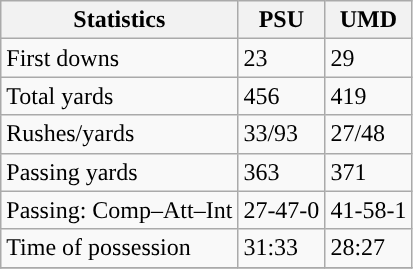<table class="wikitable" style="float: left;">
<tr>
<th>Statistics</th>
<th>PSU</th>
<th>UMD</th>
</tr>
<tr>
<td>First downs</td>
<td>23</td>
<td>29</td>
</tr>
<tr>
<td>Total yards</td>
<td>456</td>
<td>419</td>
</tr>
<tr>
<td>Rushes/yards</td>
<td>33/93</td>
<td>27/48</td>
</tr>
<tr>
<td>Passing yards</td>
<td>363</td>
<td>371</td>
</tr>
<tr>
<td>Passing: Comp–Att–Int</td>
<td>27-47-0</td>
<td>41-58-1</td>
</tr>
<tr>
<td>Time of possession</td>
<td>31:33</td>
<td>28:27</td>
</tr>
<tr>
</tr>
</table>
